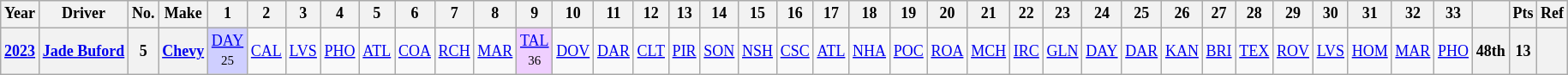<table class="wikitable" style="text-align:center; font-size:75%">
<tr>
<th>Year</th>
<th>Driver</th>
<th>No.</th>
<th>Make</th>
<th>1</th>
<th>2</th>
<th>3</th>
<th>4</th>
<th>5</th>
<th>6</th>
<th>7</th>
<th>8</th>
<th>9</th>
<th>10</th>
<th>11</th>
<th>12</th>
<th>13</th>
<th>14</th>
<th>15</th>
<th>16</th>
<th>17</th>
<th>18</th>
<th>19</th>
<th>20</th>
<th>21</th>
<th>22</th>
<th>23</th>
<th>24</th>
<th>25</th>
<th>26</th>
<th>27</th>
<th>28</th>
<th>29</th>
<th>30</th>
<th>31</th>
<th>32</th>
<th>33</th>
<th></th>
<th>Pts</th>
<th>Ref</th>
</tr>
<tr>
<th><a href='#'>2023</a></th>
<th><a href='#'>Jade Buford</a></th>
<th>5</th>
<th><a href='#'>Chevy</a></th>
<td style="background:#CFCFFF;"><a href='#'>DAY</a><br><small>25</small></td>
<td><a href='#'>CAL</a></td>
<td><a href='#'>LVS</a></td>
<td><a href='#'>PHO</a></td>
<td><a href='#'>ATL</a></td>
<td><a href='#'>COA</a></td>
<td><a href='#'>RCH</a></td>
<td><a href='#'>MAR</a></td>
<td style="background:#EFCFFF;"><a href='#'>TAL</a><br><small>36</small></td>
<td><a href='#'>DOV</a></td>
<td><a href='#'>DAR</a></td>
<td><a href='#'>CLT</a></td>
<td><a href='#'>PIR</a></td>
<td><a href='#'>SON</a></td>
<td><a href='#'>NSH</a></td>
<td><a href='#'>CSC</a></td>
<td><a href='#'>ATL</a></td>
<td><a href='#'>NHA</a></td>
<td><a href='#'>POC</a></td>
<td><a href='#'>ROA</a></td>
<td><a href='#'>MCH</a></td>
<td><a href='#'>IRC</a></td>
<td><a href='#'>GLN</a></td>
<td><a href='#'>DAY</a></td>
<td><a href='#'>DAR</a></td>
<td><a href='#'>KAN</a></td>
<td><a href='#'>BRI</a></td>
<td><a href='#'>TEX</a></td>
<td><a href='#'>ROV</a></td>
<td><a href='#'>LVS</a></td>
<td><a href='#'>HOM</a></td>
<td><a href='#'>MAR</a></td>
<td><a href='#'>PHO</a></td>
<th>48th</th>
<th>13</th>
<th></th>
</tr>
</table>
